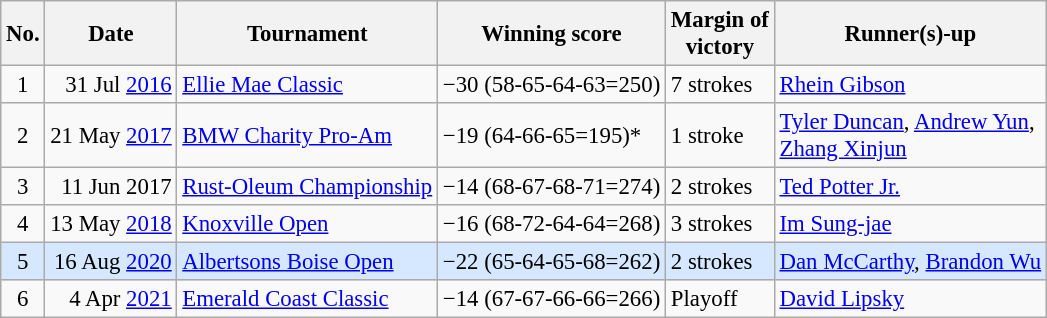<table class="wikitable" style="font-size:95%;">
<tr>
<th>No.</th>
<th>Date</th>
<th>Tournament</th>
<th>Winning score</th>
<th>Margin of<br>victory</th>
<th>Runner(s)-up</th>
</tr>
<tr>
<td align=center>1</td>
<td align=right>31 Jul <a href='#'>2016</a></td>
<td><a href='#'>Ellie Mae Classic</a></td>
<td>−30 (58-65-64-63=250)</td>
<td>7 strokes</td>
<td> <a href='#'>Rhein Gibson</a></td>
</tr>
<tr>
<td align=center>2</td>
<td align=right>21 May <a href='#'>2017</a></td>
<td><a href='#'>BMW Charity Pro-Am</a></td>
<td>−19 (64-66-65=195)*</td>
<td>1 stroke</td>
<td> <a href='#'>Tyler Duncan</a>,  <a href='#'>Andrew Yun</a>,<br> <a href='#'>Zhang Xinjun</a></td>
</tr>
<tr>
<td align=center>3</td>
<td align=right>11 Jun 2017</td>
<td><a href='#'>Rust-Oleum Championship</a></td>
<td>−14 (68-67-68-71=274)</td>
<td>2 strokes</td>
<td> <a href='#'>Ted Potter Jr.</a></td>
</tr>
<tr>
<td align=center>4</td>
<td align=right>13 May <a href='#'>2018</a></td>
<td><a href='#'>Knoxville Open</a></td>
<td>−16 (68-72-64-64=268)</td>
<td>3 strokes</td>
<td> <a href='#'>Im Sung-jae</a></td>
</tr>
<tr style="background:#D6E8FF;">
<td align=center>5</td>
<td align=right>16 Aug <a href='#'>2020</a></td>
<td><a href='#'>Albertsons Boise Open</a></td>
<td>−22 (65-64-65-68=262)</td>
<td>2 strokes</td>
<td> <a href='#'>Dan McCarthy</a>,  <a href='#'>Brandon Wu</a></td>
</tr>
<tr>
<td align=center>6</td>
<td align=right>4 Apr <a href='#'>2021</a></td>
<td><a href='#'>Emerald Coast Classic</a></td>
<td>−14 (67-67-66-66=266)</td>
<td>Playoff</td>
<td> <a href='#'>David Lipsky</a></td>
</tr>
</table>
